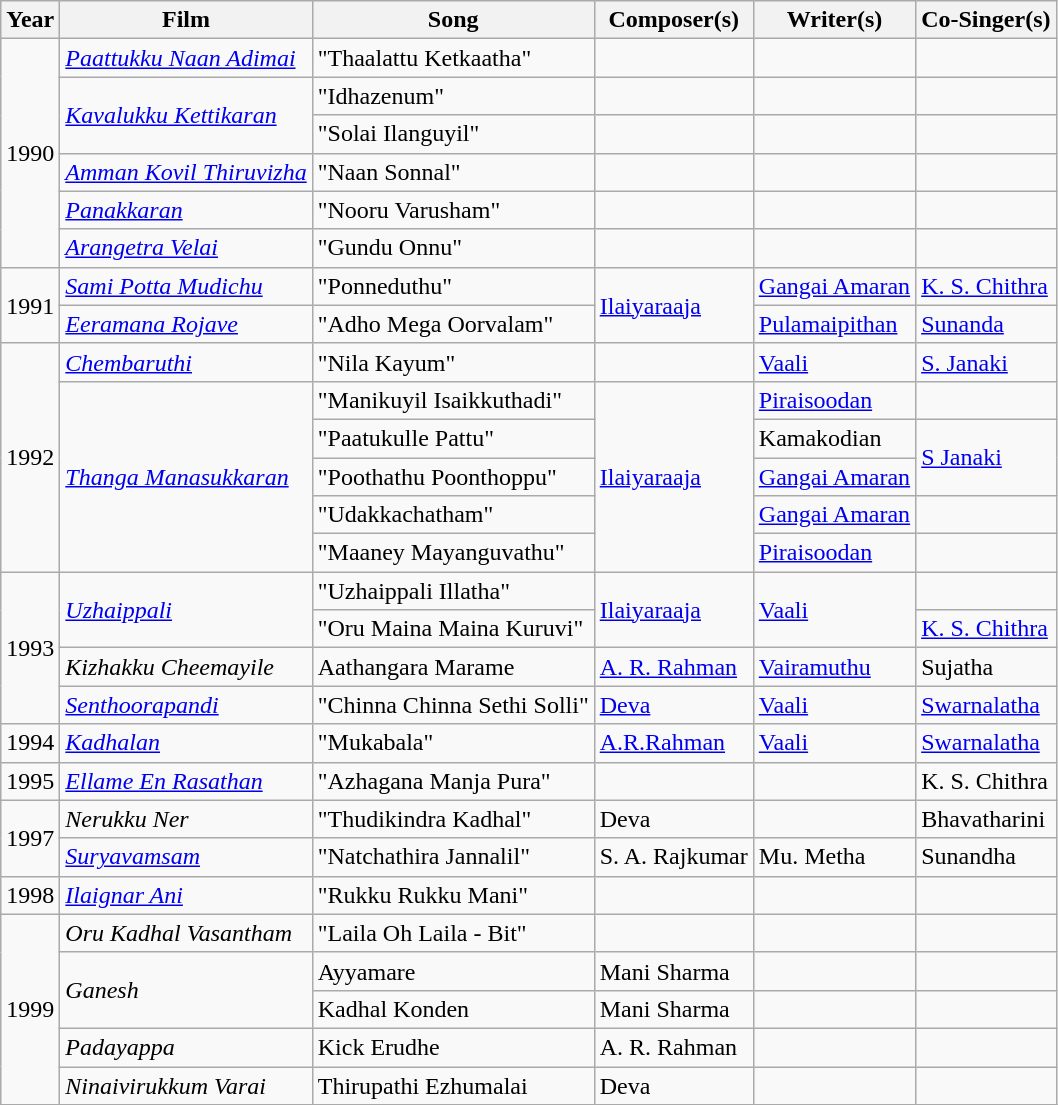<table class="wikitable">
<tr>
<th>Year</th>
<th>Film</th>
<th>Song</th>
<th>Composer(s)</th>
<th>Writer(s)</th>
<th>Co-Singer(s)</th>
</tr>
<tr>
<td rowspan="6">1990</td>
<td><em><a href='#'>Paattukku Naan Adimai</a></em></td>
<td>"Thaalattu Ketkaatha"</td>
<td></td>
<td></td>
<td></td>
</tr>
<tr>
<td rowspan=2><em><a href='#'>Kavalukku Kettikaran</a></em></td>
<td>"Idhazenum"</td>
<td></td>
<td></td>
<td></td>
</tr>
<tr>
<td>"Solai Ilanguyil"</td>
<td></td>
<td></td>
<td></td>
</tr>
<tr>
<td><em><a href='#'>Amman Kovil Thiruvizha</a></em></td>
<td>"Naan Sonnal"</td>
<td></td>
<td></td>
<td></td>
</tr>
<tr>
<td><em><a href='#'>Panakkaran</a></em></td>
<td>"Nooru Varusham"</td>
<td></td>
<td></td>
<td></td>
</tr>
<tr>
<td><em><a href='#'>Arangetra Velai</a></em></td>
<td>"Gundu Onnu"</td>
<td></td>
<td></td>
<td></td>
</tr>
<tr>
<td rowspan="2">1991</td>
<td><em><a href='#'>Sami Potta Mudichu</a></em></td>
<td>"Ponneduthu"</td>
<td rowspan="2"><a href='#'>Ilaiyaraaja</a></td>
<td><a href='#'>Gangai Amaran</a></td>
<td><a href='#'>K. S. Chithra</a></td>
</tr>
<tr>
<td><em><a href='#'>Eeramana Rojave</a></em></td>
<td>"Adho Mega Oorvalam"</td>
<td><a href='#'>Pulamaipithan</a></td>
<td><a href='#'>Sunanda</a></td>
</tr>
<tr>
<td rowspan="6">1992</td>
<td><em><a href='#'>Chembaruthi</a></em></td>
<td>"Nila Kayum"</td>
<td></td>
<td><a href='#'>Vaali</a></td>
<td><a href='#'>S. Janaki</a></td>
</tr>
<tr>
<td rowspan="5"><em><a href='#'>Thanga Manasukkaran</a></em></td>
<td>"Manikuyil Isaikkuthadi"</td>
<td rowspan="5"><a href='#'>Ilaiyaraaja</a></td>
<td><a href='#'>Piraisoodan</a></td>
<td></td>
</tr>
<tr>
<td>"Paatukulle Pattu"</td>
<td>Kamakodian</td>
<td rowspan="2"><a href='#'>S Janaki</a></td>
</tr>
<tr>
<td>"Poothathu Poonthoppu"</td>
<td><a href='#'>Gangai Amaran</a></td>
</tr>
<tr>
<td>"Udakkachatham"</td>
<td><a href='#'>Gangai Amaran</a></td>
<td></td>
</tr>
<tr>
<td>"Maaney Mayanguvathu"</td>
<td><a href='#'>Piraisoodan</a></td>
<td></td>
</tr>
<tr>
<td rowspan="4">1993</td>
<td rowspan="2"><em><a href='#'>Uzhaippali</a></em></td>
<td>"Uzhaippali Illatha"</td>
<td rowspan=2><a href='#'>Ilaiyaraaja</a></td>
<td rowspan="2"><a href='#'>Vaali</a></td>
<td></td>
</tr>
<tr>
<td>"Oru Maina Maina Kuruvi"</td>
<td><a href='#'>K. S. Chithra</a></td>
</tr>
<tr>
<td><em>Kizhakku Cheemayile</em></td>
<td>Aathangara Marame</td>
<td><a href='#'>A. R. Rahman</a></td>
<td><a href='#'>Vairamuthu</a></td>
<td>Sujatha</td>
</tr>
<tr>
<td><em><a href='#'>Senthoorapandi</a></em></td>
<td>"Chinna Chinna Sethi Solli"</td>
<td><a href='#'>Deva</a></td>
<td><a href='#'>Vaali</a></td>
<td><a href='#'>Swarnalatha</a></td>
</tr>
<tr>
<td>1994</td>
<td><em><a href='#'>Kadhalan</a></em></td>
<td>"Mukabala"</td>
<td><a href='#'>A.R.Rahman</a></td>
<td><a href='#'>Vaali</a></td>
<td><a href='#'>Swarnalatha</a></td>
</tr>
<tr>
<td rowspan="1">1995</td>
<td><em><a href='#'>Ellame En Rasathan</a></em></td>
<td>"Azhagana Manja Pura"</td>
<td></td>
<td></td>
<td>K. S. Chithra</td>
</tr>
<tr>
<td rowspan="2">1997</td>
<td><em>Nerukku Ner</em></td>
<td>"Thudikindra Kadhal"</td>
<td>Deva</td>
<td></td>
<td>Bhavatharini</td>
</tr>
<tr>
<td><a href='#'><em>Suryavamsam</em></a></td>
<td>"Natchathira Jannalil"</td>
<td>S. A. Rajkumar</td>
<td>Mu. Metha</td>
<td>Sunandha</td>
</tr>
<tr>
<td rowspan="1">1998</td>
<td><em><a href='#'>Ilaignar Ani</a></em></td>
<td>"Rukku Rukku Mani"</td>
<td></td>
<td></td>
<td></td>
</tr>
<tr>
<td rowspan="5">1999</td>
<td><em>Oru Kadhal Vasantham</em></td>
<td>"Laila Oh Laila - Bit"</td>
<td></td>
<td></td>
<td></td>
</tr>
<tr>
<td rowspan=2><em>Ganesh</em></td>
<td>Ayyamare</td>
<td>Mani Sharma</td>
<td></td>
<td></td>
</tr>
<tr>
<td>Kadhal Konden</td>
<td>Mani Sharma</td>
<td></td>
<td></td>
</tr>
<tr>
<td><em>Padayappa</em></td>
<td>Kick Erudhe</td>
<td>A. R. Rahman</td>
<td></td>
<td></td>
</tr>
<tr>
<td><em>Ninaivirukkum Varai</em></td>
<td>Thirupathi Ezhumalai</td>
<td>Deva</td>
<td></td>
<td></td>
</tr>
<tr>
</tr>
</table>
